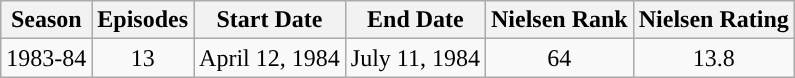<table class="wikitable" style="text-align: center">
<tr>
<th>Season</th>
<th>Episodes</th>
<th>Start Date</th>
<th>End Date</th>
<th>Nielsen Rank</th>
<th>Nielsen Rating</th>
</tr>
<tr>
<td style="text-align:center">1983-84</td>
<td style="text-align:center">13</td>
<td style="text-align:center">April 12, 1984</td>
<td style="text-align:center">July 11, 1984</td>
<td style="text-align:center:">64</td>
<td style="text-align:center">13.8</td>
</tr>
</table>
